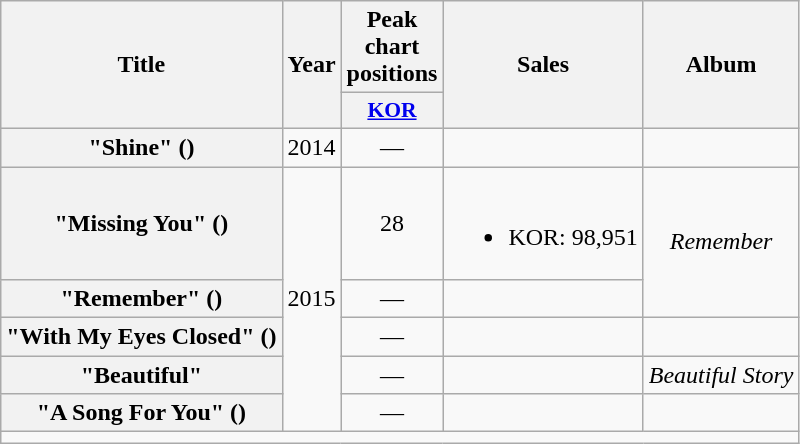<table class="wikitable plainrowheaders" style="text-align:center;">
<tr>
<th rowspan="2" scope="col">Title</th>
<th rowspan="2" scope="col">Year</th>
<th scope="col">Peak chart positions</th>
<th rowspan="2" scope="col">Sales</th>
<th rowspan="2">Album</th>
</tr>
<tr>
<th scope="col" style="width:2.5em;font-size:90%;"><a href='#'>KOR</a><br></th>
</tr>
<tr>
<th scope="row">"Shine" ()</th>
<td>2014</td>
<td>—</td>
<td></td>
<td></td>
</tr>
<tr>
<th scope="row">"Missing You" () </th>
<td rowspan="5">2015</td>
<td>28</td>
<td><br><ul><li>KOR: 98,951</li></ul></td>
<td rowspan="2"><em>Remember</em></td>
</tr>
<tr>
<th scope="row">"Remember" ()</th>
<td>—</td>
<td></td>
</tr>
<tr>
<th scope="row">"With My Eyes Closed" ()</th>
<td>—</td>
<td></td>
<td></td>
</tr>
<tr>
<th scope="row">"Beautiful" </th>
<td>—</td>
<td></td>
<td><em>Beautiful Story</em></td>
</tr>
<tr>
<th scope="row">"A Song For You" ()</th>
<td>—</td>
<td></td>
<td></td>
</tr>
<tr>
<td colspan="5"></td>
</tr>
</table>
